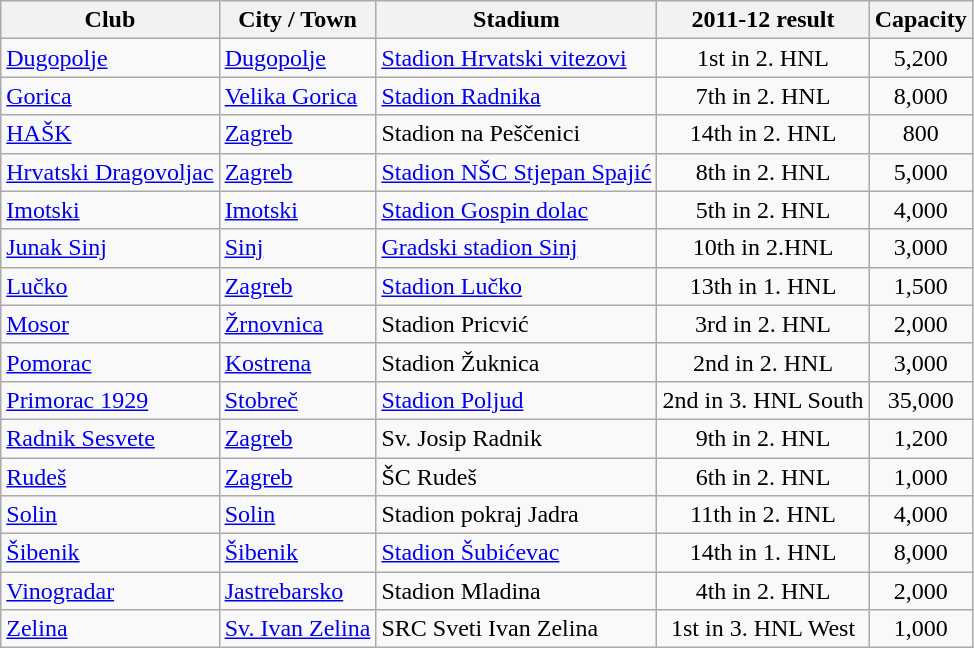<table class="wikitable sortable">
<tr>
<th>Club</th>
<th>City / Town</th>
<th>Stadium</th>
<th>2011-12 result</th>
<th>Capacity</th>
</tr>
<tr>
<td><a href='#'>Dugopolje</a></td>
<td><a href='#'>Dugopolje</a></td>
<td><a href='#'>Stadion Hrvatski vitezovi</a></td>
<td align="center">1st in 2. HNL</td>
<td align="center">5,200</td>
</tr>
<tr>
<td><a href='#'>Gorica</a></td>
<td><a href='#'>Velika Gorica</a></td>
<td><a href='#'>Stadion Radnika</a></td>
<td align="center">7th in 2. HNL</td>
<td align="center">8,000</td>
</tr>
<tr>
<td><a href='#'>HAŠK</a></td>
<td><a href='#'>Zagreb</a></td>
<td>Stadion na Peščenici</td>
<td align="center">14th in 2. HNL</td>
<td align="center">800</td>
</tr>
<tr>
<td><a href='#'>Hrvatski Dragovoljac</a></td>
<td><a href='#'>Zagreb</a></td>
<td><a href='#'>Stadion NŠC Stjepan Spajić</a></td>
<td align="center">8th in 2. HNL</td>
<td align="center">5,000</td>
</tr>
<tr>
<td><a href='#'>Imotski</a></td>
<td><a href='#'>Imotski</a></td>
<td><a href='#'>Stadion Gospin dolac</a></td>
<td align="center">5th in 2. HNL</td>
<td align="center">4,000</td>
</tr>
<tr>
<td><a href='#'>Junak Sinj</a></td>
<td><a href='#'>Sinj</a></td>
<td><a href='#'>Gradski stadion Sinj</a></td>
<td align="center">10th in 2.HNL</td>
<td align="center">3,000</td>
</tr>
<tr>
<td><a href='#'>Lučko</a></td>
<td><a href='#'>Zagreb</a></td>
<td><a href='#'>Stadion Lučko</a></td>
<td align="center">13th in 1. HNL</td>
<td align="center">1,500</td>
</tr>
<tr>
<td><a href='#'>Mosor</a></td>
<td><a href='#'>Žrnovnica</a></td>
<td>Stadion Pricvić</td>
<td align="center">3rd in 2. HNL</td>
<td align="center">2,000</td>
</tr>
<tr>
<td><a href='#'>Pomorac</a></td>
<td><a href='#'>Kostrena</a></td>
<td>Stadion Žuknica</td>
<td align="center">2nd in 2. HNL</td>
<td align="center">3,000</td>
</tr>
<tr>
<td><a href='#'>Primorac 1929</a></td>
<td><a href='#'>Stobreč</a></td>
<td><a href='#'>Stadion Poljud</a></td>
<td align="center">2nd in 3. HNL South</td>
<td align="center">35,000</td>
</tr>
<tr>
<td><a href='#'>Radnik Sesvete</a></td>
<td><a href='#'>Zagreb</a></td>
<td>Sv. Josip Radnik</td>
<td align="center">9th in 2. HNL</td>
<td align="center">1,200</td>
</tr>
<tr>
<td><a href='#'>Rudeš</a></td>
<td><a href='#'>Zagreb</a></td>
<td>ŠC Rudeš</td>
<td align="center">6th in 2. HNL</td>
<td align="center">1,000</td>
</tr>
<tr>
<td><a href='#'>Solin</a></td>
<td><a href='#'>Solin</a></td>
<td>Stadion pokraj Jadra</td>
<td align="center">11th in 2. HNL</td>
<td align="center">4,000</td>
</tr>
<tr>
<td><a href='#'>Šibenik</a></td>
<td><a href='#'>Šibenik</a></td>
<td><a href='#'>Stadion Šubićevac</a></td>
<td align="center">14th in 1. HNL</td>
<td align="center">8,000</td>
</tr>
<tr>
<td><a href='#'>Vinogradar</a></td>
<td><a href='#'>Jastrebarsko</a></td>
<td>Stadion Mladina</td>
<td align="center">4th in 2. HNL</td>
<td align="center">2,000</td>
</tr>
<tr>
<td><a href='#'>Zelina</a></td>
<td><a href='#'>Sv. Ivan Zelina</a></td>
<td>SRC Sveti Ivan Zelina</td>
<td align="center">1st in 3. HNL West</td>
<td align="center">1,000</td>
</tr>
</table>
